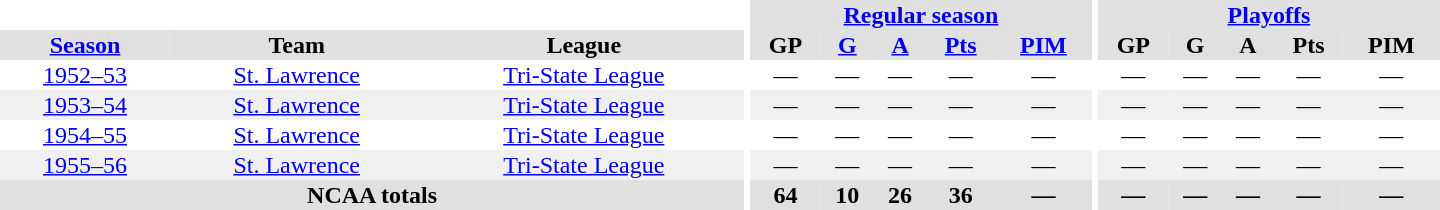<table border="0" cellpadding="1" cellspacing="0" style="text-align:center; width:60em">
<tr bgcolor="#e0e0e0">
<th colspan="3" bgcolor="#ffffff"></th>
<th rowspan="99" bgcolor="#ffffff"></th>
<th colspan="5"><a href='#'>Regular season</a></th>
<th rowspan="99" bgcolor="#ffffff"></th>
<th colspan="5"><a href='#'>Playoffs</a></th>
</tr>
<tr bgcolor="#e0e0e0">
<th><a href='#'>Season</a></th>
<th>Team</th>
<th>League</th>
<th>GP</th>
<th><a href='#'>G</a></th>
<th><a href='#'>A</a></th>
<th><a href='#'>Pts</a></th>
<th><a href='#'>PIM</a></th>
<th>GP</th>
<th>G</th>
<th>A</th>
<th>Pts</th>
<th>PIM</th>
</tr>
<tr>
<td><a href='#'>1952–53</a></td>
<td><a href='#'>St. Lawrence</a></td>
<td><a href='#'>Tri-State League</a></td>
<td>—</td>
<td>—</td>
<td>—</td>
<td>—</td>
<td>—</td>
<td>—</td>
<td>—</td>
<td>—</td>
<td>—</td>
<td>—</td>
</tr>
<tr bgcolor="f0f0f0">
<td><a href='#'>1953–54</a></td>
<td><a href='#'>St. Lawrence</a></td>
<td><a href='#'>Tri-State League</a></td>
<td>—</td>
<td>—</td>
<td>—</td>
<td>—</td>
<td>—</td>
<td>—</td>
<td>—</td>
<td>—</td>
<td>—</td>
<td>—</td>
</tr>
<tr>
<td><a href='#'>1954–55</a></td>
<td><a href='#'>St. Lawrence</a></td>
<td><a href='#'>Tri-State League</a></td>
<td>—</td>
<td>—</td>
<td>—</td>
<td>—</td>
<td>—</td>
<td>—</td>
<td>—</td>
<td>—</td>
<td>—</td>
<td>—</td>
</tr>
<tr bgcolor="f0f0f0">
<td><a href='#'>1955–56</a></td>
<td><a href='#'>St. Lawrence</a></td>
<td><a href='#'>Tri-State League</a></td>
<td>—</td>
<td>—</td>
<td>—</td>
<td>—</td>
<td>—</td>
<td>—</td>
<td>—</td>
<td>—</td>
<td>—</td>
<td>—</td>
</tr>
<tr bgcolor="#e0e0e0">
<th colspan="3">NCAA totals</th>
<th>64</th>
<th>10</th>
<th>26</th>
<th>36</th>
<th>—</th>
<th>—</th>
<th>—</th>
<th>—</th>
<th>—</th>
<th>—</th>
</tr>
</table>
